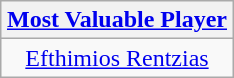<table class=wikitable style="text-align:center; margin:auto">
<tr>
<th><a href='#'>Most Valuable Player</a></th>
</tr>
<tr>
<td> <a href='#'>Efthimios Rentzias</a></td>
</tr>
</table>
